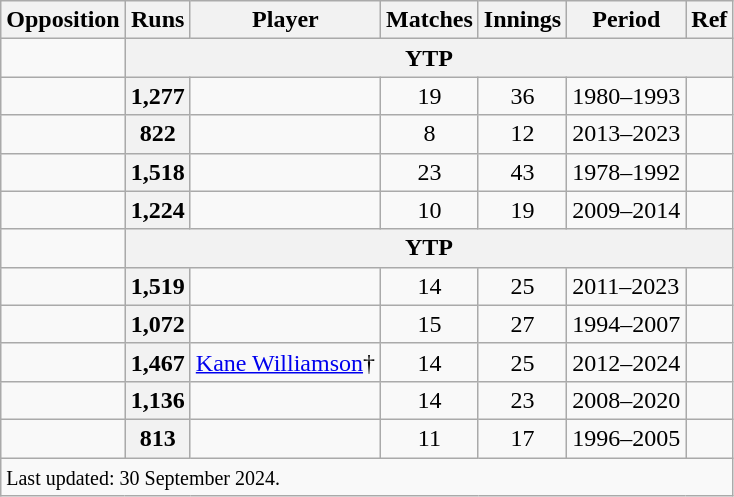<table class="wikitable plainrowheaders sortable">
<tr>
<th scope=col>Opposition</th>
<th scope=col>Runs</th>
<th scope=col>Player</th>
<th scope=col>Matches</th>
<th scope=col>Innings</th>
<th scope=col>Period</th>
<th scope=col>Ref</th>
</tr>
<tr>
<td></td>
<th scope=row style="text-align:center;" colspan=6>YTP</th>
</tr>
<tr>
<td></td>
<th scope=row style="text-align:center;">1,277</th>
<td></td>
<td align=center>19</td>
<td align=center>36</td>
<td>1980–1993</td>
<td></td>
</tr>
<tr>
<td></td>
<th scope=row style="text-align:center;">822</th>
<td></td>
<td align=center>8</td>
<td align=center>12</td>
<td>2013–2023</td>
<td></td>
</tr>
<tr>
<td></td>
<th scope=row style="text-align:center;">1,518</th>
<td></td>
<td align=center>23</td>
<td align=center>43</td>
<td>1978–1992</td>
<td></td>
</tr>
<tr>
<td></td>
<th scope=row style="text-align:center;">1,224</th>
<td></td>
<td align=center>10</td>
<td align=center>19</td>
<td>2009–2014</td>
<td></td>
</tr>
<tr>
<td></td>
<th scope=row style="text-align:center;" colspan=6>YTP</th>
</tr>
<tr>
<td></td>
<th scope=row style="text-align:center;">1,519</th>
<td></td>
<td align=center>14</td>
<td align=center>25</td>
<td>2011–2023</td>
<td></td>
</tr>
<tr>
<td></td>
<th scope=row style="text-align:center;">1,072</th>
<td></td>
<td align=center>15</td>
<td align=center>27</td>
<td>1994–2007</td>
<td></td>
</tr>
<tr>
<td></td>
<th scope=row style="text-align:center;">1,467</th>
<td><a href='#'>Kane Williamson</a>†</td>
<td align="center">14</td>
<td align="center">25</td>
<td>2012–2024</td>
<td></td>
</tr>
<tr>
<td></td>
<th scope=row style="text-align:center;">1,136</th>
<td></td>
<td align=center>14</td>
<td align=center>23</td>
<td>2008–2020</td>
<td></td>
</tr>
<tr>
<td></td>
<th scope=row style="text-align:center;">813</th>
<td></td>
<td align=center>11</td>
<td align=center>17</td>
<td>1996–2005</td>
<td></td>
</tr>
<tr>
<td colspan=7><small>Last updated: 30 September 2024.</small></td>
</tr>
</table>
